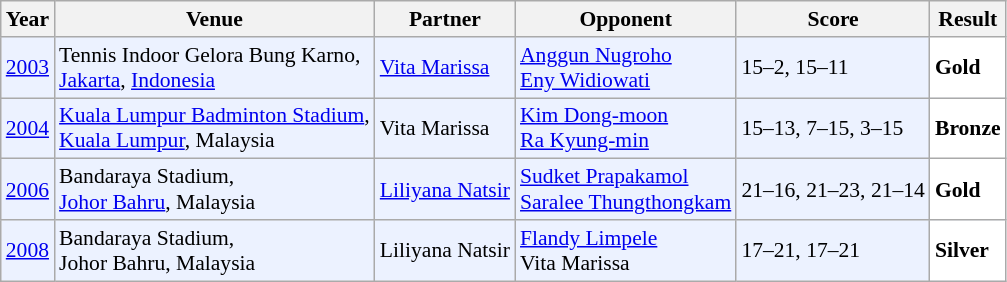<table class="sortable wikitable" style="font-size: 90%">
<tr>
<th>Year</th>
<th>Venue</th>
<th>Partner</th>
<th>Opponent</th>
<th>Score</th>
<th>Result</th>
</tr>
<tr style="background:#ECF2FF">
<td align="center"><a href='#'>2003</a></td>
<td align="left">Tennis Indoor Gelora Bung Karno,<br><a href='#'>Jakarta</a>, <a href='#'>Indonesia</a></td>
<td align="left"> <a href='#'>Vita Marissa</a></td>
<td align="left"> <a href='#'>Anggun Nugroho</a> <br>  <a href='#'>Eny Widiowati</a></td>
<td align="left">15–2, 15–11</td>
<td style="text-align:left; background:white"> <strong>Gold</strong></td>
</tr>
<tr style="background:#ECF2FF">
<td align="center"><a href='#'>2004</a></td>
<td align="left"><a href='#'>Kuala Lumpur Badminton Stadium</a>,<br><a href='#'>Kuala Lumpur</a>, Malaysia</td>
<td align="left"> Vita Marissa</td>
<td align="left"> <a href='#'>Kim Dong-moon</a> <br>  <a href='#'>Ra Kyung-min</a></td>
<td align="left">15–13, 7–15, 3–15</td>
<td style="text-align:left; background:white"> <strong>Bronze</strong></td>
</tr>
<tr style="background:#ECF2FF">
<td align="center"><a href='#'>2006</a></td>
<td align="left">Bandaraya Stadium,<br><a href='#'>Johor Bahru</a>, Malaysia</td>
<td align="left"> <a href='#'>Liliyana Natsir</a></td>
<td align="left"> <a href='#'>Sudket Prapakamol</a> <br>  <a href='#'>Saralee Thungthongkam</a></td>
<td align="left">21–16, 21–23, 21–14</td>
<td style="text-align:left; background:white"> <strong>Gold</strong></td>
</tr>
<tr style="background:#ECF2FF">
<td align="center"><a href='#'>2008</a></td>
<td align="left">Bandaraya Stadium,<br>Johor Bahru, Malaysia</td>
<td align="left"> Liliyana Natsir</td>
<td align="left"> <a href='#'>Flandy Limpele</a> <br>  Vita Marissa</td>
<td align="left">17–21, 17–21</td>
<td style="text-align:left; background:white"> <strong>Silver</strong></td>
</tr>
</table>
